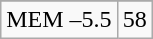<table class="wikitable">
<tr align="center">
</tr>
<tr align="center">
<td>MEM –5.5</td>
<td>58</td>
</tr>
</table>
